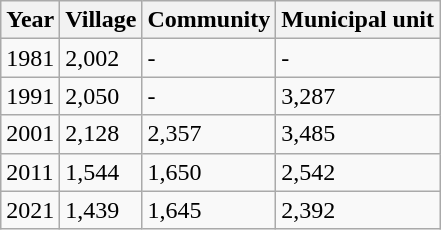<table class="wikitable">
<tr>
<th>Year</th>
<th>Village</th>
<th>Community</th>
<th>Municipal unit</th>
</tr>
<tr>
<td>1981</td>
<td>2,002</td>
<td>-</td>
<td>-</td>
</tr>
<tr>
<td>1991</td>
<td>2,050</td>
<td>-</td>
<td>3,287</td>
</tr>
<tr>
<td>2001</td>
<td>2,128</td>
<td>2,357</td>
<td>3,485</td>
</tr>
<tr>
<td>2011</td>
<td>1,544</td>
<td>1,650</td>
<td>2,542</td>
</tr>
<tr>
<td>2021</td>
<td>1,439</td>
<td>1,645</td>
<td>2,392</td>
</tr>
</table>
